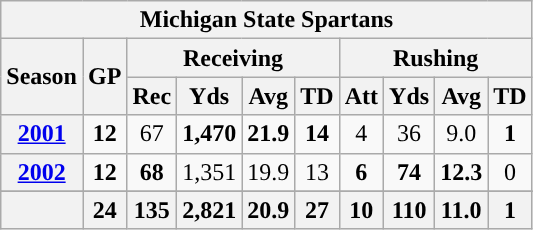<table class="wikitable" style="text-align:center;">
<tr>
<th colspan="16">Michigan State Spartans</th>
</tr>
<tr>
<th rowspan="2">Season</th>
<th rowspan="2">GP</th>
<th colspan="4">Receiving</th>
<th colspan="4">Rushing</th>
</tr>
<tr>
<th>Rec</th>
<th>Yds</th>
<th>Avg</th>
<th>TD</th>
<th>Att</th>
<th>Yds</th>
<th>Avg</th>
<th>TD</th>
</tr>
<tr>
<th><a href='#'>2001</a></th>
<td><strong>12</strong></td>
<td>67</td>
<td><strong>1,470</strong></td>
<td><strong>21.9</strong></td>
<td><strong>14</strong></td>
<td>4</td>
<td>36</td>
<td>9.0</td>
<td><strong>1</strong></td>
</tr>
<tr>
<th><a href='#'>2002</a></th>
<td><strong>12</strong></td>
<td><strong>68</strong></td>
<td>1,351</td>
<td>19.9</td>
<td>13</td>
<td><strong>6</strong></td>
<td><strong>74</strong></td>
<td><strong>12.3</strong></td>
<td>0</td>
</tr>
<tr>
</tr>
<tr>
<th></th>
<th>24</th>
<th>135</th>
<th>2,821</th>
<th>20.9</th>
<th>27</th>
<th>10</th>
<th>110</th>
<th>11.0</th>
<th>1</th>
</tr>
</table>
